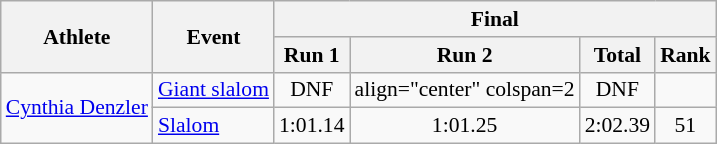<table class="wikitable" style="font-size:90%">
<tr>
<th rowspan="2">Athlete</th>
<th rowspan="2">Event</th>
<th colspan="5">Final</th>
</tr>
<tr>
<th>Run 1</th>
<th>Run 2</th>
<th>Total</th>
<th>Rank</th>
</tr>
<tr>
<td rowspan=2><a href='#'>Cynthia Denzler</a></td>
<td><a href='#'>Giant slalom</a></td>
<td align="center">DNF</td>
<td>align="center" colspan=2 </td>
<td align="center">DNF</td>
</tr>
<tr>
<td><a href='#'>Slalom</a></td>
<td align="center">1:01.14</td>
<td align="center">1:01.25</td>
<td align="center">2:02.39</td>
<td align="center">51</td>
</tr>
</table>
